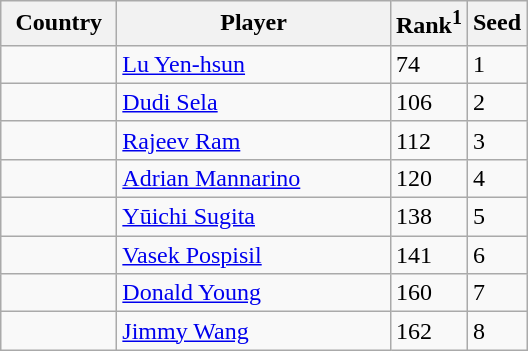<table class="sortable wikitable">
<tr>
<th width="70">Country</th>
<th width="175">Player</th>
<th>Rank<sup>1</sup></th>
<th>Seed</th>
</tr>
<tr>
<td></td>
<td><a href='#'>Lu Yen-hsun</a></td>
<td>74</td>
<td>1</td>
</tr>
<tr>
<td></td>
<td><a href='#'>Dudi Sela</a></td>
<td>106</td>
<td>2</td>
</tr>
<tr>
<td></td>
<td><a href='#'>Rajeev Ram</a></td>
<td>112</td>
<td>3</td>
</tr>
<tr>
<td></td>
<td><a href='#'>Adrian Mannarino</a></td>
<td>120</td>
<td>4</td>
</tr>
<tr>
<td></td>
<td><a href='#'>Yūichi Sugita</a></td>
<td>138</td>
<td>5</td>
</tr>
<tr>
<td></td>
<td><a href='#'>Vasek Pospisil</a></td>
<td>141</td>
<td>6</td>
</tr>
<tr>
<td></td>
<td><a href='#'>Donald Young</a></td>
<td>160</td>
<td>7</td>
</tr>
<tr>
<td></td>
<td><a href='#'>Jimmy Wang</a></td>
<td>162</td>
<td>8</td>
</tr>
</table>
